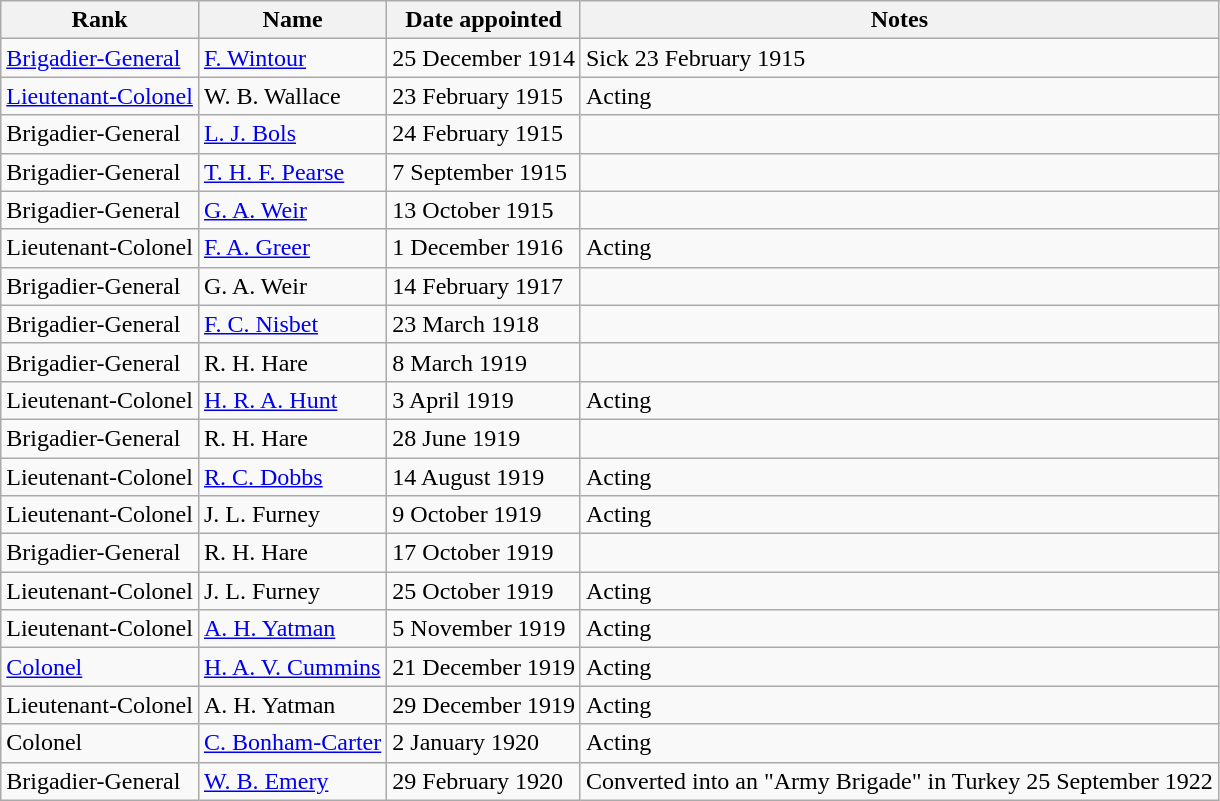<table class="wikitable"width=>
<tr>
<th style=>Rank</th>
<th style=>Name</th>
<th style=>Date appointed</th>
<th style=>Notes</th>
</tr>
<tr>
<td><a href='#'>Brigadier-General</a></td>
<td><a href='#'>F. Wintour</a></td>
<td>25 December 1914</td>
<td>Sick 23 February 1915</td>
</tr>
<tr>
<td><a href='#'>Lieutenant-Colonel</a></td>
<td>W. B. Wallace</td>
<td>23 February 1915</td>
<td>Acting</td>
</tr>
<tr>
<td>Brigadier-General</td>
<td><a href='#'>L. J. Bols</a></td>
<td>24 February 1915</td>
<td></td>
</tr>
<tr>
<td>Brigadier-General</td>
<td><a href='#'>T. H. F. Pearse</a></td>
<td>7 September 1915</td>
<td></td>
</tr>
<tr>
<td>Brigadier-General</td>
<td><a href='#'>G. A. Weir</a></td>
<td>13 October 1915</td>
<td></td>
</tr>
<tr>
<td>Lieutenant-Colonel</td>
<td><a href='#'>F. A. Greer</a></td>
<td>1 December 1916</td>
<td>Acting</td>
</tr>
<tr>
<td>Brigadier-General</td>
<td>G. A. Weir</td>
<td>14 February 1917</td>
<td></td>
</tr>
<tr>
<td>Brigadier-General</td>
<td><a href='#'>F. C. Nisbet</a></td>
<td>23 March 1918</td>
<td></td>
</tr>
<tr>
<td>Brigadier-General</td>
<td>R. H. Hare</td>
<td>8 March 1919</td>
<td></td>
</tr>
<tr>
<td>Lieutenant-Colonel</td>
<td><a href='#'>H. R. A. Hunt</a></td>
<td>3 April 1919</td>
<td>Acting</td>
</tr>
<tr>
<td>Brigadier-General</td>
<td>R. H. Hare</td>
<td>28 June 1919</td>
<td></td>
</tr>
<tr>
<td>Lieutenant-Colonel</td>
<td><a href='#'>R. C. Dobbs</a></td>
<td>14 August 1919</td>
<td>Acting</td>
</tr>
<tr>
<td>Lieutenant-Colonel</td>
<td>J. L. Furney</td>
<td>9 October 1919</td>
<td>Acting</td>
</tr>
<tr>
<td>Brigadier-General</td>
<td>R. H. Hare</td>
<td>17 October 1919</td>
<td></td>
</tr>
<tr>
<td>Lieutenant-Colonel</td>
<td>J. L. Furney</td>
<td>25 October 1919</td>
<td>Acting</td>
</tr>
<tr>
<td>Lieutenant-Colonel</td>
<td><a href='#'>A. H. Yatman</a></td>
<td>5 November 1919</td>
<td>Acting</td>
</tr>
<tr>
<td><a href='#'>Colonel</a></td>
<td><a href='#'>H. A. V. Cummins</a></td>
<td>21 December 1919</td>
<td>Acting</td>
</tr>
<tr>
<td>Lieutenant-Colonel</td>
<td>A. H. Yatman</td>
<td>29 December 1919</td>
<td>Acting</td>
</tr>
<tr>
<td>Colonel</td>
<td><a href='#'>C. Bonham-Carter</a></td>
<td>2 January 1920</td>
<td>Acting</td>
</tr>
<tr>
<td>Brigadier-General</td>
<td><a href='#'>W. B. Emery</a></td>
<td>29 February 1920</td>
<td>Converted into an "Army Brigade" in Turkey 25 September 1922</td>
</tr>
</table>
